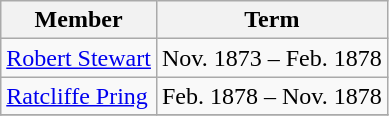<table class="wikitable">
<tr>
<th>Member</th>
<th>Term</th>
</tr>
<tr>
<td><a href='#'>Robert Stewart</a></td>
<td>Nov. 1873 – Feb. 1878</td>
</tr>
<tr>
<td><a href='#'>Ratcliffe Pring</a></td>
<td>Feb. 1878 – Nov. 1878</td>
</tr>
<tr>
</tr>
</table>
